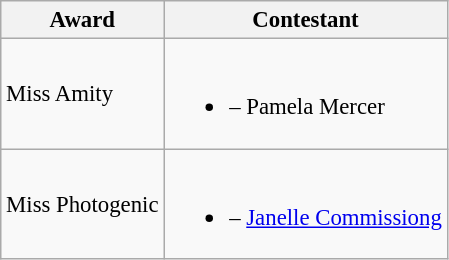<table class="wikitable sortable unsortable" style="font-size: 95%;">
<tr>
<th>Award</th>
<th>Contestant</th>
</tr>
<tr>
<td>Miss Amity</td>
<td><br><ul><li> – Pamela Mercer</li></ul></td>
</tr>
<tr>
<td>Miss Photogenic</td>
<td><br><ul><li> – <a href='#'>Janelle Commissiong</a></li></ul></td>
</tr>
</table>
